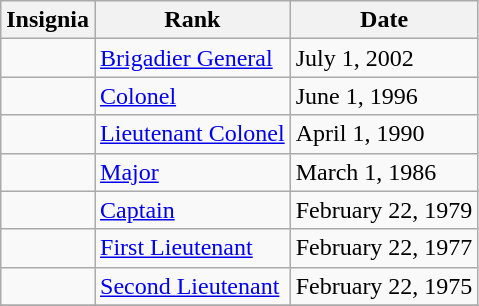<table class="wikitable" | align=center>
<tr>
<th>Insignia</th>
<th>Rank</th>
<th>Date</th>
</tr>
<tr>
<td></td>
<td><a href='#'>Brigadier General</a></td>
<td>July 1, 2002</td>
</tr>
<tr>
<td></td>
<td><a href='#'>Colonel</a></td>
<td>June 1, 1996</td>
</tr>
<tr>
<td></td>
<td><a href='#'>Lieutenant Colonel</a></td>
<td>April 1, 1990</td>
</tr>
<tr>
<td></td>
<td><a href='#'>Major</a></td>
<td>March 1, 1986</td>
</tr>
<tr>
<td></td>
<td><a href='#'>Captain</a></td>
<td>February 22, 1979</td>
</tr>
<tr>
<td></td>
<td><a href='#'>First Lieutenant</a></td>
<td>February 22, 1977</td>
</tr>
<tr>
<td></td>
<td><a href='#'>Second Lieutenant</a></td>
<td>February 22, 1975</td>
</tr>
<tr>
</tr>
</table>
